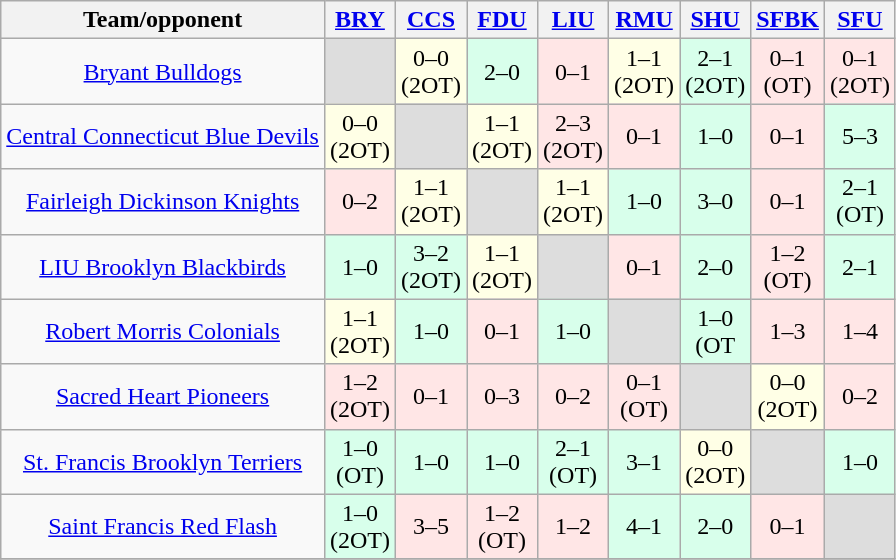<table class="wikitable" style="text-align: center">
<tr>
<th>Team/opponent</th>
<th width="30"><a href='#'>BRY</a></th>
<th width="30"><a href='#'>CCS</a></th>
<th width="30"><a href='#'>FDU</a></th>
<th width="30"><a href='#'>LIU</a></th>
<th width="30"><a href='#'>RMU</a></th>
<th width="30"><a href='#'>SHU</a></th>
<th width="30"><a href='#'>SFBK</a></th>
<th width="30"><a href='#'>SFU</a></th>
</tr>
<tr>
<td><a href='#'>Bryant Bulldogs</a></td>
<td style=background:#ddd;"></td>
<td style=background:#FFFFE6;"> 0–0 (2OT)</td>
<td style=background:#D8FFEB;">2–0</td>
<td style=background:#FFE6E6;">0–1</td>
<td style=background:#FFFFE6;">1–1 (2OT)</td>
<td style=background:#D8FFEB;"> 2–1 (2OT)</td>
<td style=background:#FFE6E6;">0–1 (OT)</td>
<td style=background:#FFE6E6;"> 0–1 (2OT)</td>
</tr>
<tr>
<td><a href='#'>Central Connecticut Blue Devils</a></td>
<td style=background:#FFFFE6;">0–0 (2OT)</td>
<td style=background:#ddd;"></td>
<td style=background:#FFFFE6;"> 1–1 (2OT)</td>
<td style=background:#FFE6E6;"> 2–3 (2OT)</td>
<td style=background:#FFE6E6;">0–1</td>
<td style=background:#D8FFEB;">1–0</td>
<td style=background:#FFE6E6;">0–1</td>
<td style=background:#D8FFEB;">5–3</td>
</tr>
<tr>
<td><a href='#'>Fairleigh Dickinson Knights</a></td>
<td style=background:#FFE6E6;">0–2</td>
<td style=background:#FFFFE6;">1–1 (2OT)</td>
<td style=background:#ddd;"></td>
<td style=background:#FFFFE6;">1–1 (2OT)</td>
<td style=background:#D8FFEB;">1–0</td>
<td style=background:#D8FFEB;"> 3–0</td>
<td style=background:#FFE6E6;">0–1</td>
<td style=background:#D8FFEB;">2–1 (OT)</td>
</tr>
<tr>
<td><a href='#'>LIU Brooklyn Blackbirds</a></td>
<td style=background:#D8FFEB;">1–0</td>
<td style=background:#D8FFEB;"> 3–2 (2OT)</td>
<td style=background:#FFFFE6;">1–1 (2OT)</td>
<td style=background:#ddd;"></td>
<td style=background:#FFE6E6;"> 0–1</td>
<td style=background:#D8FFEB;"> 2–0</td>
<td style=background:#FFE6E6;">1–2 (OT)</td>
<td style=background:#D8FFEB;"> 2–1</td>
</tr>
<tr>
<td><a href='#'>Robert Morris Colonials</a></td>
<td style=background:#FFFFE6;"> 1–1 (2OT)</td>
<td style=background:#D8FFEB;"> 1–0</td>
<td style=background:#FFE6E6;"> 0–1</td>
<td style=background:#D8FFEB;"> 1–0</td>
<td style=background:#ddd;"></td>
<td style=background:#D8FFEB;"> 1–0 (OT</td>
<td style=background:#FFE6E6;">1–3</td>
<td style=background:#FFE6E6;"> 1–4</td>
</tr>
<tr>
<td><a href='#'>Sacred Heart Pioneers</a></td>
<td style=background:#FFE6E6;"> 1–2 (2OT)</td>
<td style=background:#FFE6E6;">0–1</td>
<td style=background:#FFE6E6;"> 0–3</td>
<td style=background:#FFE6E6;">0–2</td>
<td style=background:#FFE6E6;">0–1 (OT)</td>
<td style=background:#ddd;"></td>
<td style=background:#FFFFE6;">0–0 (2OT)</td>
<td style=background:#FFE6E6;">0–2</td>
</tr>
<tr>
<td><a href='#'>St. Francis Brooklyn Terriers</a></td>
<td style=background:#D8FFEB;">1–0 (OT)</td>
<td style=background:#D8FFEB;">1–0</td>
<td style=background:#D8FFEB;">1–0</td>
<td style=background:#D8FFEB;"> 2–1 (OT)</td>
<td style=background:#D8FFEB;"> 3–1</td>
<td style=background:#FFFFE6;"> 0–0 (2OT)</td>
<td style=background:#ddd;"></td>
<td style=background:#D8FFEB;"> 1–0</td>
</tr>
<tr>
<td><a href='#'>Saint Francis Red Flash</a></td>
<td style=background:#D8FFEB;"> 1–0 (2OT)</td>
<td style=background:#FFE6E6;"> 3–5</td>
<td style=background:#FFE6E6;"> 1–2 (OT)</td>
<td style=background:#FFE6E6;"> 1–2</td>
<td style=background:#D8FFEB;">4–1</td>
<td style=background:#D8FFEB;">2–0</td>
<td style=background:#FFE6E6;"> 0–1</td>
<td style=background:#ddd;"></td>
</tr>
<tr>
</tr>
</table>
